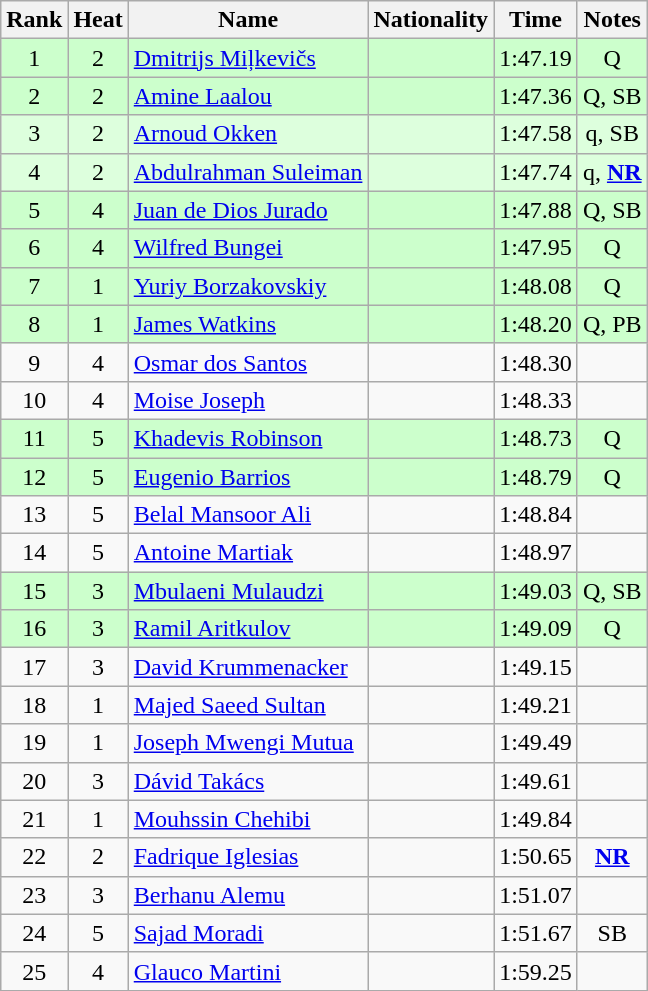<table class="wikitable sortable" style="text-align:center">
<tr>
<th>Rank</th>
<th>Heat</th>
<th>Name</th>
<th>Nationality</th>
<th>Time</th>
<th>Notes</th>
</tr>
<tr bgcolor=ccffcc>
<td>1</td>
<td>2</td>
<td align="left"><a href='#'>Dmitrijs Miļkevičs</a></td>
<td align=left></td>
<td>1:47.19</td>
<td>Q</td>
</tr>
<tr bgcolor=ccffcc>
<td>2</td>
<td>2</td>
<td align="left"><a href='#'>Amine Laalou</a></td>
<td align=left></td>
<td>1:47.36</td>
<td>Q, SB</td>
</tr>
<tr bgcolor=ddffdd>
<td>3</td>
<td>2</td>
<td align="left"><a href='#'>Arnoud Okken</a></td>
<td align=left></td>
<td>1:47.58</td>
<td>q, SB</td>
</tr>
<tr bgcolor=ddffdd>
<td>4</td>
<td>2</td>
<td align="left"><a href='#'>Abdulrahman Suleiman</a></td>
<td align=left></td>
<td>1:47.74</td>
<td>q, <strong><a href='#'>NR</a></strong></td>
</tr>
<tr bgcolor=ccffcc>
<td>5</td>
<td>4</td>
<td align="left"><a href='#'>Juan de Dios Jurado</a></td>
<td align=left></td>
<td>1:47.88</td>
<td>Q, SB</td>
</tr>
<tr bgcolor=ccffcc>
<td>6</td>
<td>4</td>
<td align="left"><a href='#'>Wilfred Bungei</a></td>
<td align=left></td>
<td>1:47.95</td>
<td>Q</td>
</tr>
<tr bgcolor=ccffcc>
<td>7</td>
<td>1</td>
<td align="left"><a href='#'>Yuriy Borzakovskiy</a></td>
<td align=left></td>
<td>1:48.08</td>
<td>Q</td>
</tr>
<tr bgcolor=ccffcc>
<td>8</td>
<td>1</td>
<td align="left"><a href='#'>James Watkins</a></td>
<td align=left></td>
<td>1:48.20</td>
<td>Q, PB</td>
</tr>
<tr>
<td>9</td>
<td>4</td>
<td align="left"><a href='#'>Osmar dos Santos</a></td>
<td align=left></td>
<td>1:48.30</td>
<td></td>
</tr>
<tr>
<td>10</td>
<td>4</td>
<td align="left"><a href='#'>Moise Joseph</a></td>
<td align=left></td>
<td>1:48.33</td>
<td></td>
</tr>
<tr bgcolor=ccffcc>
<td>11</td>
<td>5</td>
<td align="left"><a href='#'>Khadevis Robinson</a></td>
<td align=left></td>
<td>1:48.73</td>
<td>Q</td>
</tr>
<tr bgcolor=ccffcc>
<td>12</td>
<td>5</td>
<td align="left"><a href='#'>Eugenio Barrios</a></td>
<td align=left></td>
<td>1:48.79</td>
<td>Q</td>
</tr>
<tr>
<td>13</td>
<td>5</td>
<td align="left"><a href='#'>Belal Mansoor Ali</a></td>
<td align=left></td>
<td>1:48.84</td>
<td></td>
</tr>
<tr>
<td>14</td>
<td>5</td>
<td align="left"><a href='#'>Antoine Martiak</a></td>
<td align=left></td>
<td>1:48.97</td>
<td></td>
</tr>
<tr bgcolor=ccffcc>
<td>15</td>
<td>3</td>
<td align="left"><a href='#'>Mbulaeni Mulaudzi</a></td>
<td align=left></td>
<td>1:49.03</td>
<td>Q, SB</td>
</tr>
<tr bgcolor=ccffcc>
<td>16</td>
<td>3</td>
<td align="left"><a href='#'>Ramil Aritkulov</a></td>
<td align=left></td>
<td>1:49.09</td>
<td>Q</td>
</tr>
<tr>
<td>17</td>
<td>3</td>
<td align="left"><a href='#'>David Krummenacker</a></td>
<td align=left></td>
<td>1:49.15</td>
<td></td>
</tr>
<tr>
<td>18</td>
<td>1</td>
<td align="left"><a href='#'>Majed Saeed Sultan</a></td>
<td align=left></td>
<td>1:49.21</td>
<td></td>
</tr>
<tr>
<td>19</td>
<td>1</td>
<td align="left"><a href='#'>Joseph Mwengi Mutua</a></td>
<td align=left></td>
<td>1:49.49</td>
<td></td>
</tr>
<tr>
<td>20</td>
<td>3</td>
<td align="left"><a href='#'>Dávid Takács</a></td>
<td align=left></td>
<td>1:49.61</td>
<td></td>
</tr>
<tr>
<td>21</td>
<td>1</td>
<td align="left"><a href='#'>Mouhssin Chehibi</a></td>
<td align=left></td>
<td>1:49.84</td>
<td></td>
</tr>
<tr>
<td>22</td>
<td>2</td>
<td align="left"><a href='#'>Fadrique Iglesias</a></td>
<td align=left></td>
<td>1:50.65</td>
<td><strong><a href='#'>NR</a></strong></td>
</tr>
<tr>
<td>23</td>
<td>3</td>
<td align="left"><a href='#'>Berhanu Alemu</a></td>
<td align=left></td>
<td>1:51.07</td>
<td></td>
</tr>
<tr>
<td>24</td>
<td>5</td>
<td align="left"><a href='#'>Sajad Moradi</a></td>
<td align=left></td>
<td>1:51.67</td>
<td>SB</td>
</tr>
<tr>
<td>25</td>
<td>4</td>
<td align="left"><a href='#'>Glauco Martini</a></td>
<td align=left></td>
<td>1:59.25</td>
<td></td>
</tr>
</table>
